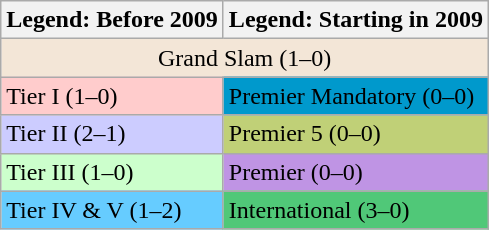<table class="wikitable sortable mw-collapsible mw-collapsed">
<tr>
<th>Legend: Before 2009</th>
<th>Legend: Starting in 2009</th>
</tr>
<tr>
<td align="center" colspan="2" bgcolor="#f3e6d7">Grand Slam (1–0)</td>
</tr>
<tr>
<td bgcolor="#ffcccc">Tier I (1–0)</td>
<td bgcolor="#0099CC">Premier Mandatory (0–0)</td>
</tr>
<tr>
<td style="background:#ccccff;">Tier II (2–1)</td>
<td bgcolor="#c0d077">Premier 5 (0–0)</td>
</tr>
<tr>
<td bgcolor="#CCFFCC">Tier III (1–0)</td>
<td bgcolor="#BF94E4">Premier (0–0)</td>
</tr>
<tr>
<td style="background:#66ccff;">Tier IV & V (1–2)</td>
<td bgcolor="#50C878">International (3–0)</td>
</tr>
</table>
